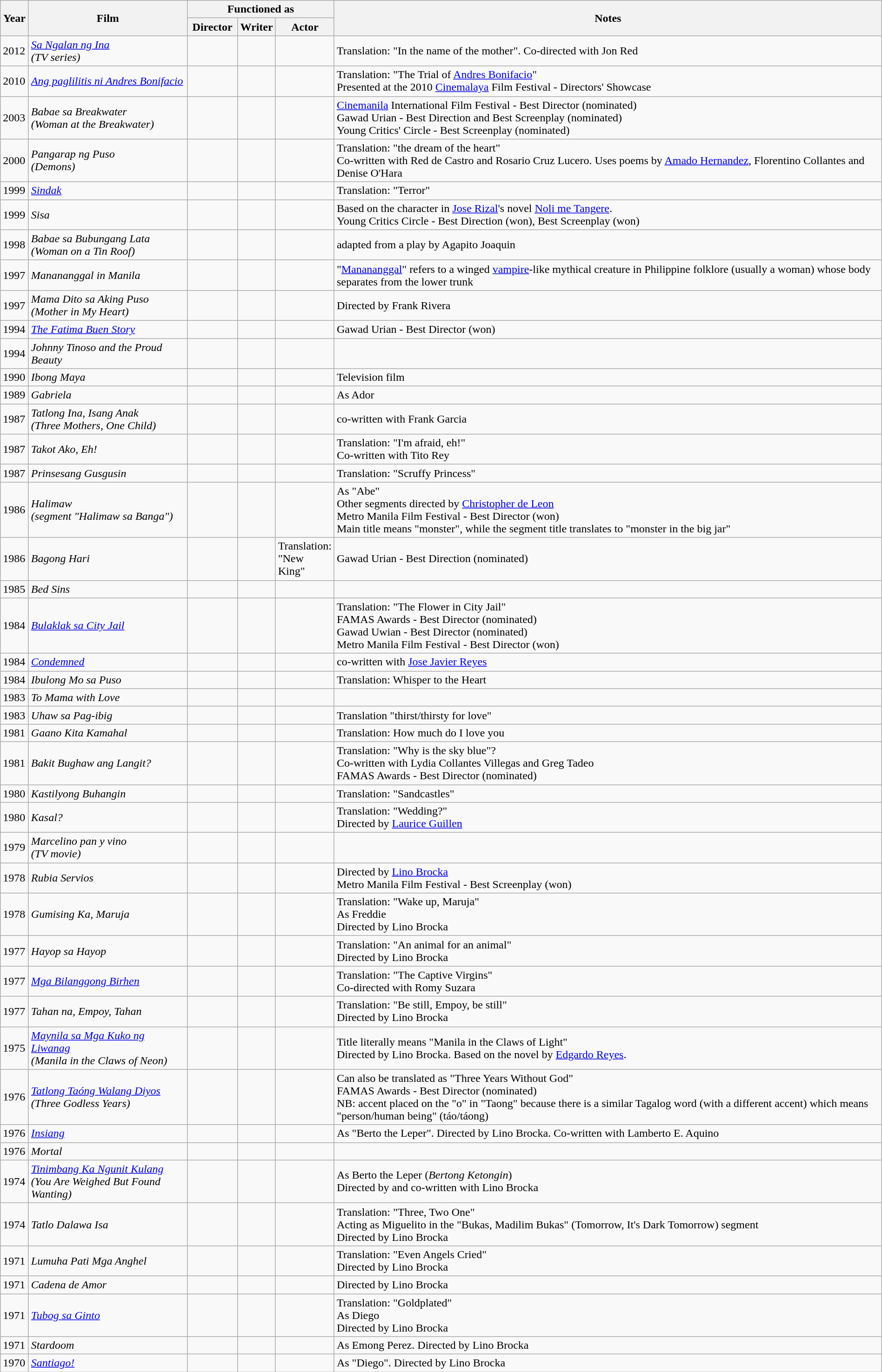<table class="wikitable" style="margin-right: 0;">
<tr>
<th rowspan="2" style="width:33px;">Year</th>
<th rowspan="2" style="width:220px;">Film</th>
<th colspan="3">Functioned as</th>
<th rowspan="2">Notes</th>
</tr>
<tr>
<th style="width:65px;">Director</th>
<th style="width=65px;">Writer</th>
<th style="width:65px;">Actor</th>
</tr>
<tr>
<td>2012</td>
<td><em><a href='#'>Sa Ngalan ng Ina</a><br>(TV series)</em></td>
<td></td>
<td></td>
<td></td>
<td>Translation: "In the name of the mother". Co-directed with Jon Red</td>
</tr>
<tr>
<td>2010</td>
<td><em><a href='#'>Ang paglilitis ni Andres Bonifacio</a></em></td>
<td></td>
<td></td>
<td></td>
<td>Translation: "The Trial of <a href='#'>Andres Bonifacio</a>"<br>Presented at the 2010 <a href='#'>Cinemalaya</a> Film Festival - Directors' Showcase</td>
</tr>
<tr>
<td>2003</td>
<td><em>Babae sa Breakwater<br>(Woman at the Breakwater)</em></td>
<td></td>
<td></td>
<td></td>
<td><a href='#'>Cinemanila</a> International Film Festival - Best Director (nominated)<br>Gawad Urian - Best Direction and Best Screenplay (nominated)<br>Young Critics' Circle - Best Screenplay (nominated)</td>
</tr>
<tr>
<td>2000</td>
<td><em>Pangarap ng Puso<br>(Demons)</em></td>
<td></td>
<td></td>
<td></td>
<td>Translation: "the dream of the heart"<br>Co-written with Red de Castro and Rosario Cruz Lucero. Uses poems by <a href='#'>Amado Hernandez</a>, Florentino Collantes and Denise O'Hara</td>
</tr>
<tr>
<td>1999</td>
<td><em><a href='#'>Sindak</a></em></td>
<td></td>
<td></td>
<td></td>
<td>Translation: "Terror"</td>
</tr>
<tr>
<td>1999</td>
<td><em>Sisa</em></td>
<td></td>
<td></td>
<td></td>
<td>Based on the character in <a href='#'>Jose Rizal</a>'s novel <a href='#'>Noli me Tangere</a>.<br>Young Critics Circle - Best Direction (won), Best Screenplay (won)</td>
</tr>
<tr>
<td>1998</td>
<td><em>Babae sa Bubungang Lata<br>(Woman on a Tin Roof)</em></td>
<td></td>
<td></td>
<td></td>
<td>adapted from a play by Agapito Joaquin<br></td>
</tr>
<tr>
<td>1997</td>
<td><em>Manananggal in Manila</em></td>
<td></td>
<td></td>
<td></td>
<td>"<a href='#'>Manananggal</a>" refers to a winged <a href='#'>vampire</a>-like mythical creature in Philippine folklore (usually a woman) whose body separates from the lower trunk</td>
</tr>
<tr>
<td>1997</td>
<td><em>Mama Dito sa Aking Puso<br>(Mother in My Heart)</em></td>
<td></td>
<td></td>
<td></td>
<td>Directed by Frank Rivera</td>
</tr>
<tr>
<td>1994</td>
<td><em><a href='#'>The Fatima Buen Story</a></em></td>
<td></td>
<td></td>
<td></td>
<td>Gawad Urian - Best Director (won)</td>
</tr>
<tr>
<td>1994</td>
<td><em>Johnny Tinoso and the Proud Beauty</em></td>
<td></td>
<td></td>
<td></td>
<td></td>
</tr>
<tr>
<td>1990</td>
<td><em>Ibong Maya</em></td>
<td></td>
<td></td>
<td></td>
<td>Television film</td>
</tr>
<tr>
<td>1989</td>
<td><em>Gabriela</em></td>
<td></td>
<td></td>
<td></td>
<td>As Ador</td>
</tr>
<tr>
<td>1987</td>
<td><em>Tatlong Ina, Isang Anak<br>(Three Mothers, One Child)</em></td>
<td></td>
<td></td>
<td></td>
<td>co-written with Frank Garcia</td>
</tr>
<tr>
<td>1987</td>
<td><em>Takot Ako, Eh!</em></td>
<td></td>
<td></td>
<td></td>
<td>Translation: "I'm afraid, eh!"<br>Co-written with Tito Rey</td>
</tr>
<tr>
<td>1987</td>
<td><em>Prinsesang Gusgusin</em></td>
<td></td>
<td></td>
<td></td>
<td>Translation: "Scruffy Princess"</td>
</tr>
<tr>
<td>1986</td>
<td><em>Halimaw<br>(segment "Halimaw sa Banga")</em></td>
<td></td>
<td></td>
<td></td>
<td>As "Abe"<br>Other segments directed by <a href='#'>Christopher de Leon</a><br>Metro Manila Film Festival - Best Director (won)<br>Main title means "monster", while the segment title translates to "monster in the big jar"</td>
</tr>
<tr>
<td>1986</td>
<td><em>Bagong Hari</em></td>
<td></td>
<td></td>
<td>Translation: "New King"</td>
<td>Gawad Urian - Best Direction (nominated)</td>
</tr>
<tr>
<td>1985</td>
<td><em>Bed Sins</em></td>
<td></td>
<td></td>
<td></td>
<td></td>
</tr>
<tr>
<td>1984</td>
<td><em><a href='#'>Bulaklak sa City Jail</a></em></td>
<td></td>
<td></td>
<td></td>
<td>Translation: "The Flower in City Jail"<br>FAMAS Awards - Best Director (nominated)<br>Gawad Uwian - Best Director (nominated)<br>Metro Manila Film Festival - Best Director (won)</td>
</tr>
<tr>
<td>1984</td>
<td><em><a href='#'>Condemned</a></em></td>
<td></td>
<td></td>
<td></td>
<td>co-written with <a href='#'>Jose Javier Reyes</a></td>
</tr>
<tr>
<td>1984</td>
<td><em>Ibulong Mo sa Puso</em></td>
<td></td>
<td></td>
<td></td>
<td>Translation: Whisper to the Heart</td>
</tr>
<tr>
<td>1983</td>
<td><em>To Mama with Love</em></td>
<td></td>
<td></td>
<td></td>
<td></td>
</tr>
<tr>
<td>1983</td>
<td><em>Uhaw sa Pag-ibig</em></td>
<td></td>
<td></td>
<td></td>
<td>Translation "thirst/thirsty for love"</td>
</tr>
<tr>
<td>1981</td>
<td><em>Gaano Kita Kamahal</em></td>
<td></td>
<td></td>
<td></td>
<td>Translation: How much do I love you</td>
</tr>
<tr>
<td>1981</td>
<td><em>Bakit Bughaw ang Langit?</em></td>
<td></td>
<td></td>
<td></td>
<td>Translation: "Why is the sky blue"?<br>Co-written with Lydia Collantes Villegas and Greg Tadeo<br>FAMAS Awards - Best Director (nominated)</td>
</tr>
<tr>
<td>1980</td>
<td><em>Kastilyong Buhangin</em></td>
<td></td>
<td></td>
<td></td>
<td>Translation: "Sandcastles"</td>
</tr>
<tr>
<td>1980</td>
<td><em>Kasal?</em></td>
<td></td>
<td></td>
<td></td>
<td>Translation: "Wedding?"<br>Directed by <a href='#'>Laurice Guillen</a></td>
</tr>
<tr>
<td>1979</td>
<td><em>Marcelino pan y vino<br>(TV movie)</em></td>
<td></td>
<td></td>
<td></td>
<td></td>
</tr>
<tr>
<td>1978</td>
<td><em>Rubia Servios</em></td>
<td></td>
<td></td>
<td></td>
<td>Directed by <a href='#'>Lino Brocka</a><br>Metro Manila Film Festival - Best Screenplay (won)</td>
</tr>
<tr>
<td>1978</td>
<td><em>Gumising Ka, Maruja</em></td>
<td></td>
<td></td>
<td></td>
<td>Translation: "Wake up, Maruja"<br>As Freddie<br>Directed by Lino Brocka</td>
</tr>
<tr>
<td>1977</td>
<td><em>Hayop sa Hayop</em></td>
<td></td>
<td></td>
<td></td>
<td>Translation: "An animal for an animal"<br>Directed by Lino Brocka</td>
</tr>
<tr>
<td>1977</td>
<td><em><a href='#'>Mga Bilanggong Birhen</a></em></td>
<td></td>
<td></td>
<td></td>
<td>Translation: "The Captive Virgins"<br>Co-directed with Romy Suzara</td>
</tr>
<tr>
<td>1977</td>
<td><em>Tahan na, Empoy, Tahan</em></td>
<td></td>
<td></td>
<td></td>
<td>Translation: "Be still, Empoy, be still"<br>Directed by Lino Brocka</td>
</tr>
<tr>
<td>1975</td>
<td><em><a href='#'>Maynila sa Mga Kuko ng Liwanag</a><br>(Manila in the Claws of Neon)</em></td>
<td></td>
<td></td>
<td></td>
<td>Title literally means "Manila in the Claws of Light"<br>Directed by Lino Brocka. Based on the novel by <a href='#'>Edgardo Reyes</a>.</td>
</tr>
<tr>
<td>1976</td>
<td><em><a href='#'>Tatlong Taóng Walang Diyos</a><br>(Three Godless Years)</em></td>
<td></td>
<td></td>
<td></td>
<td>Can also be translated as "Three Years Without God"<br>FAMAS Awards - Best Director (nominated)<br>NB: accent placed on the "o" in "Taong" because there is a similar Tagalog word (with a different accent) which means "person/human being" (táo/táong)</td>
</tr>
<tr>
<td>1976</td>
<td><em><a href='#'>Insiang</a></em></td>
<td></td>
<td></td>
<td></td>
<td>As "Berto the Leper". Directed by Lino Brocka. Co-written with Lamberto E. Aquino</td>
</tr>
<tr>
<td>1976</td>
<td><em>Mortal</em></td>
<td></td>
<td></td>
<td></td>
</tr>
<tr>
<td>1974</td>
<td><em><a href='#'>Tinimbang Ka Ngunit Kulang</a><br>(You Are Weighed But Found Wanting)</em></td>
<td></td>
<td></td>
<td></td>
<td>As Berto the Leper (<em>Bertong Ketongin</em>)<br>Directed by and co-written with Lino Brocka</td>
</tr>
<tr>
<td>1974</td>
<td><em>Tatlo Dalawa Isa</em></td>
<td></td>
<td></td>
<td></td>
<td>Translation: "Three, Two One"<br>Acting as Miguelito in the "Bukas, Madilim Bukas" (Tomorrow, It's Dark Tomorrow) segment<br>Directed by Lino Brocka</td>
</tr>
<tr>
<td>1971</td>
<td><em>Lumuha Pati Mga Anghel </em></td>
<td></td>
<td></td>
<td></td>
<td>Translation: "Even Angels Cried"<br>Directed by Lino Brocka</td>
</tr>
<tr>
<td>1971</td>
<td><em>Cadena de Amor</em></td>
<td></td>
<td></td>
<td></td>
<td>Directed by Lino Brocka</td>
</tr>
<tr>
<td>1971</td>
<td><em><a href='#'>Tubog sa Ginto</a></em></td>
<td></td>
<td></td>
<td></td>
<td>Translation: "Goldplated"<br>As Diego<br>Directed by Lino Brocka</td>
</tr>
<tr>
<td>1971</td>
<td><em>Stardoom</em></td>
<td></td>
<td></td>
<td></td>
<td>As Emong Perez. Directed by Lino Brocka</td>
</tr>
<tr>
<td>1970</td>
<td><em><a href='#'>Santiago!</a></em></td>
<td></td>
<td></td>
<td></td>
<td>As "Diego". Directed by Lino Brocka</td>
</tr>
</table>
